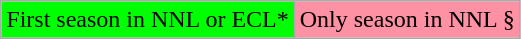<table class="wikitable" style="font-size:100%;line-height:1.1;">
<tr>
<td style="background-color:#00FF00;">First season in NNL or ECL*</td>
<td style="background-color:#FF91A4;">Only season in NNL §</td>
</tr>
</table>
